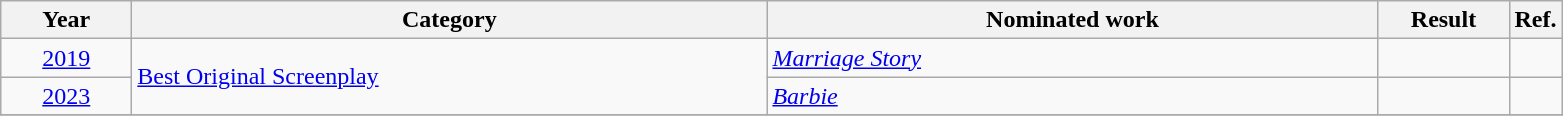<table class=wikitable>
<tr>
<th scope="col" style="width:5em;">Year</th>
<th scope="col" style="width:26em;">Category</th>
<th scope="col" style="width:25em;">Nominated work</th>
<th scope="col" style="width:5em;">Result</th>
<th>Ref.</th>
</tr>
<tr>
<td style="text-align:center;"><a href='#'>2019</a></td>
<td rowspan=2><a href='#'>Best Original Screenplay</a></td>
<td><em><a href='#'>Marriage Story</a></em></td>
<td></td>
<td></td>
</tr>
<tr>
<td style="text-align:center;"><a href='#'>2023</a></td>
<td><em><a href='#'>Barbie</a></em></td>
<td></td>
<td></td>
</tr>
<tr>
</tr>
</table>
